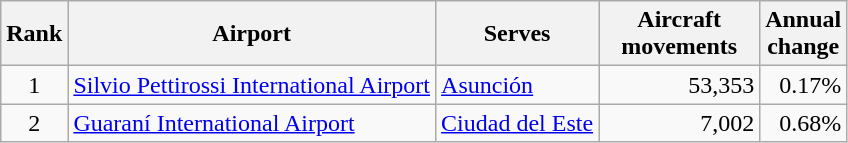<table class="wikitable sortable">
<tr>
<th>Rank</th>
<th>Airport</th>
<th>Serves</th>
<th style="width:100px">Aircraft<br>movements</th>
<th>Annual<br>change</th>
</tr>
<tr>
<td align="center">1</td>
<td><a href='#'>Silvio Pettirossi International Airport</a></td>
<td><a href='#'>Asunción</a></td>
<td align="right">53,353</td>
<td align="right">0.17%</td>
</tr>
<tr>
<td align="center">2</td>
<td><a href='#'>Guaraní International Airport</a></td>
<td><a href='#'>Ciudad del Este</a></td>
<td align="right">7,002</td>
<td align="right">0.68%</td>
</tr>
</table>
